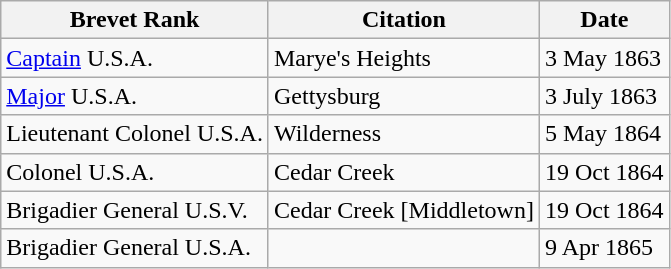<table class="wikitable">
<tr>
<th>Brevet Rank</th>
<th>Citation</th>
<th>Date</th>
</tr>
<tr>
<td> <a href='#'>Captain</a> U.S.A.</td>
<td>Marye's Heights</td>
<td>3 May 1863</td>
</tr>
<tr>
<td> <a href='#'>Major</a> U.S.A.</td>
<td>Gettysburg</td>
<td>3 July 1863</td>
</tr>
<tr>
<td> Lieutenant Colonel U.S.A.</td>
<td>Wilderness</td>
<td>5 May 1864</td>
</tr>
<tr>
<td> Colonel U.S.A.</td>
<td>Cedar Creek</td>
<td>19 Oct 1864</td>
</tr>
<tr>
<td> Brigadier General U.S.V.</td>
<td>Cedar Creek [Middletown]</td>
<td>19 Oct 1864</td>
</tr>
<tr>
<td> Brigadier General U.S.A.</td>
<td></td>
<td>9 Apr 1865</td>
</tr>
</table>
